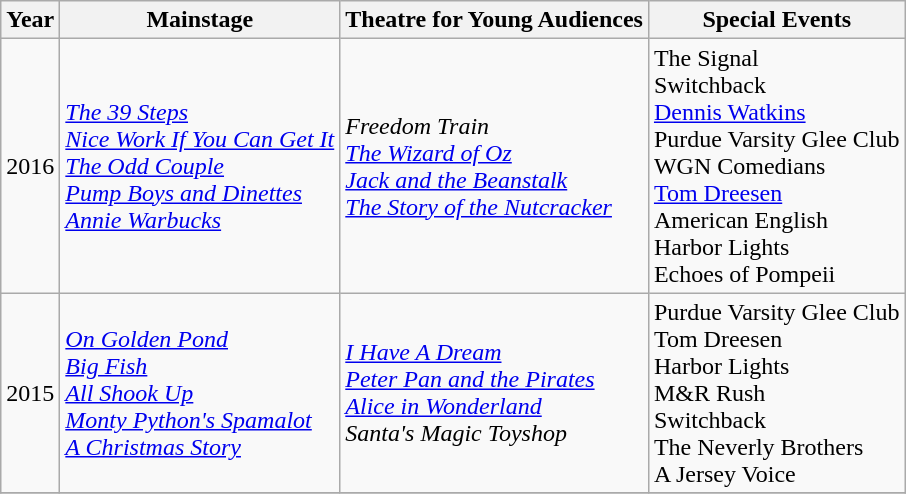<table class="wikitable">
<tr>
<th>Year</th>
<th>Mainstage</th>
<th>Theatre for Young Audiences</th>
<th>Special Events</th>
</tr>
<tr>
<td>2016</td>
<td><em><a href='#'>The 39 Steps</a></em><br><em><a href='#'>Nice Work If You Can Get It</a></em><br><em><a href='#'>The Odd Couple</a></em><br><em><a href='#'>Pump Boys and Dinettes</a></em><br><em><a href='#'>Annie Warbucks</a></em></td>
<td><em>Freedom Train</em><br><em><a href='#'>The Wizard of Oz</a></em><br><em><a href='#'>Jack and the Beanstalk</a></em><br><em><a href='#'>The Story of the Nutcracker</a></em></td>
<td>The Signal<br>Switchback<br><a href='#'>Dennis Watkins</a><br>Purdue Varsity Glee Club<br>WGN Comedians<br><a href='#'>Tom Dreesen</a><br>American English<br>Harbor Lights<br>Echoes of Pompeii</td>
</tr>
<tr>
<td>2015</td>
<td><em><a href='#'>On Golden Pond</a></em><br><em><a href='#'>Big Fish</a></em><br><em><a href='#'>All Shook Up</a></em><br><em><a href='#'>Monty Python's Spamalot</a></em><br><em><a href='#'>A Christmas Story</a></em><br></td>
<td><em><a href='#'>I Have A Dream</a></em><br><em><a href='#'>Peter Pan and the Pirates</a></em><br><em><a href='#'>Alice in Wonderland</a></em><br><em>Santa's Magic Toyshop</em></td>
<td>Purdue Varsity Glee Club<br>Tom Dreesen<br>Harbor Lights<br>M&R Rush<br>Switchback<br>The Neverly Brothers<br> A Jersey Voice</td>
</tr>
<tr>
</tr>
</table>
